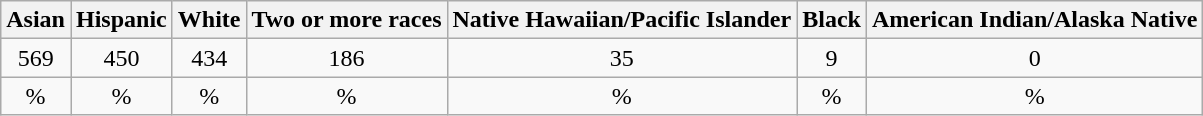<table class="wikitable"  style="margin-left:50px; text-align:center;">
<tr>
<th>Asian</th>
<th>Hispanic</th>
<th>White</th>
<th>Two or more races</th>
<th>Native Hawaiian/Pacific Islander</th>
<th>Black</th>
<th>American Indian/Alaska Native</th>
</tr>
<tr>
<td>569</td>
<td>450</td>
<td>434</td>
<td>186</td>
<td>35</td>
<td>9</td>
<td>0</td>
</tr>
<tr>
<td>%</td>
<td>%</td>
<td>%</td>
<td>%</td>
<td>%</td>
<td>%</td>
<td>%</td>
</tr>
</table>
